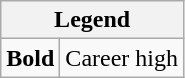<table class="wikitable mw-collapsible mw-collapsed">
<tr>
<th colspan="2">Legend</th>
</tr>
<tr>
<td><strong>Bold</strong></td>
<td>Career high</td>
</tr>
</table>
